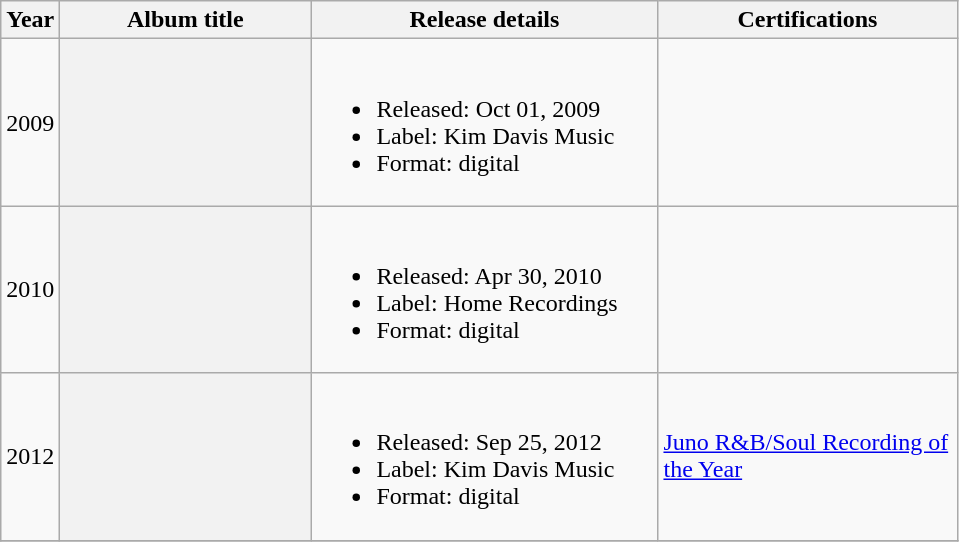<table class="wikitable plainrowheaders" style="text-align:left;">
<tr>
<th>Year</th>
<th scope="col" rowspan="1" style="width:10em;">Album title</th>
<th scope="col" rowspan="1" style="width:14em;">Release details</th>
<th scope="col" rowspan="1" style="width:12em;">Certifications</th>
</tr>
<tr>
<td>2009</td>
<th></th>
<td><br><ul><li>Released: Oct 01, 2009</li><li>Label: Kim Davis Music</li><li>Format: digital</li></ul></td>
<td></td>
</tr>
<tr>
<td>2010</td>
<th></th>
<td><br><ul><li>Released: Apr 30, 2010</li><li>Label: Home Recordings</li><li>Format: digital</li></ul></td>
<td></td>
</tr>
<tr>
<td>2012</td>
<th></th>
<td><br><ul><li>Released: Sep 25, 2012</li><li>Label: Kim Davis Music</li><li>Format: digital</li></ul></td>
<td Nominated:><a href='#'>Juno R&B/Soul Recording of the Year</a></td>
</tr>
<tr>
</tr>
</table>
